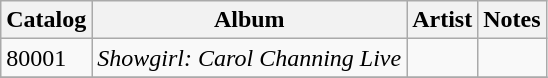<table class="wikitable sortable">
<tr>
<th>Catalog</th>
<th>Album</th>
<th>Artist</th>
<th>Notes</th>
</tr>
<tr>
<td>80001</td>
<td><em>Showgirl: Carol Channing Live</em></td>
<td></td>
<td></td>
</tr>
<tr>
</tr>
</table>
